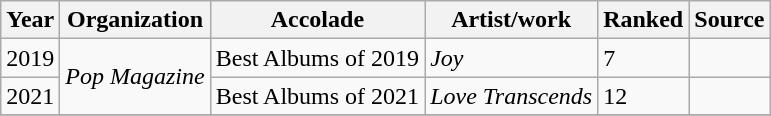<table class="wikitable">
<tr>
<th>Year</th>
<th>Organization</th>
<th>Accolade</th>
<th>Artist/work</th>
<th>Ranked</th>
<th>Source</th>
</tr>
<tr>
<td>2019</td>
<td rowspan="2"><em>Pop Magazine</em></td>
<td>Best Albums of 2019</td>
<td><em>Joy</em></td>
<td>7</td>
<td></td>
</tr>
<tr>
<td>2021</td>
<td>Best Albums of 2021</td>
<td><em>Love Transcends</em></td>
<td>12</td>
<td></td>
</tr>
<tr>
</tr>
</table>
